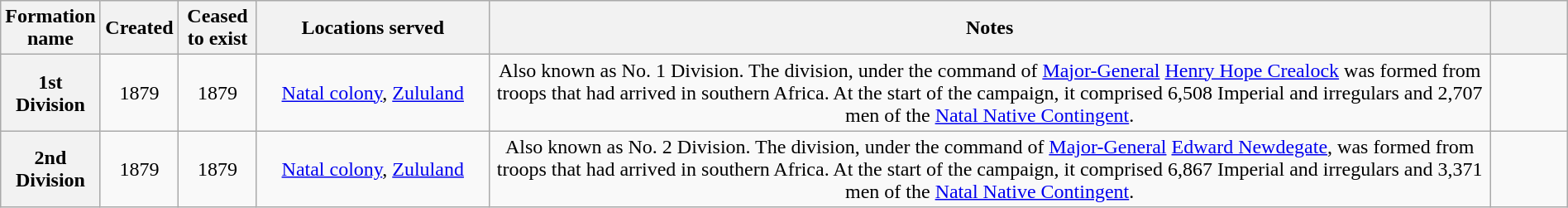<table class="wikitable sortable plainrowheaders" style="text-align: left; border-spacing: 2px; border: 1px solid darkgray; width: 100%;">
<tr>
<th width="5%" scope="col">Formation name</th>
<th width=5% scope="col">Created</th>
<th width=5% scope="col">Ceased to exist</th>
<th class=unsortable width=15% scope="col">Locations served</th>
<th class=unsortable width=65% scope="col">Notes</th>
<th class=unsortable width=5% scope="col"></th>
</tr>
<tr>
<th scope="row" style="text-align:center;">1st Division</th>
<td align="center">1879</td>
<td align="center">1879</td>
<td align="center"><a href='#'>Natal colony</a>, <a href='#'>Zululand</a></td>
<td align="center">Also known as No. 1 Division. The division, under the command of <a href='#'>Major-General</a> <a href='#'>Henry Hope Crealock</a> was formed from troops that had arrived in southern Africa. At the start of the campaign, it comprised 6,508 Imperial and irregulars and 2,707 men of the <a href='#'>Natal Native Contingent</a>.</td>
<td align="center"></td>
</tr>
<tr>
<th scope="row" style="text-align:center;">2nd Division</th>
<td align="center">1879</td>
<td align="center">1879</td>
<td align="center"><a href='#'>Natal colony</a>, <a href='#'>Zululand</a></td>
<td align="center">Also known as No. 2 Division. The division, under the command of <a href='#'>Major-General</a> <a href='#'>Edward Newdegate</a>, was formed from troops that had arrived in southern Africa. At the start of the campaign, it comprised 6,867 Imperial and irregulars and 3,371 men of the <a href='#'>Natal Native Contingent</a>.</td>
<td align="center"></td>
</tr>
</table>
